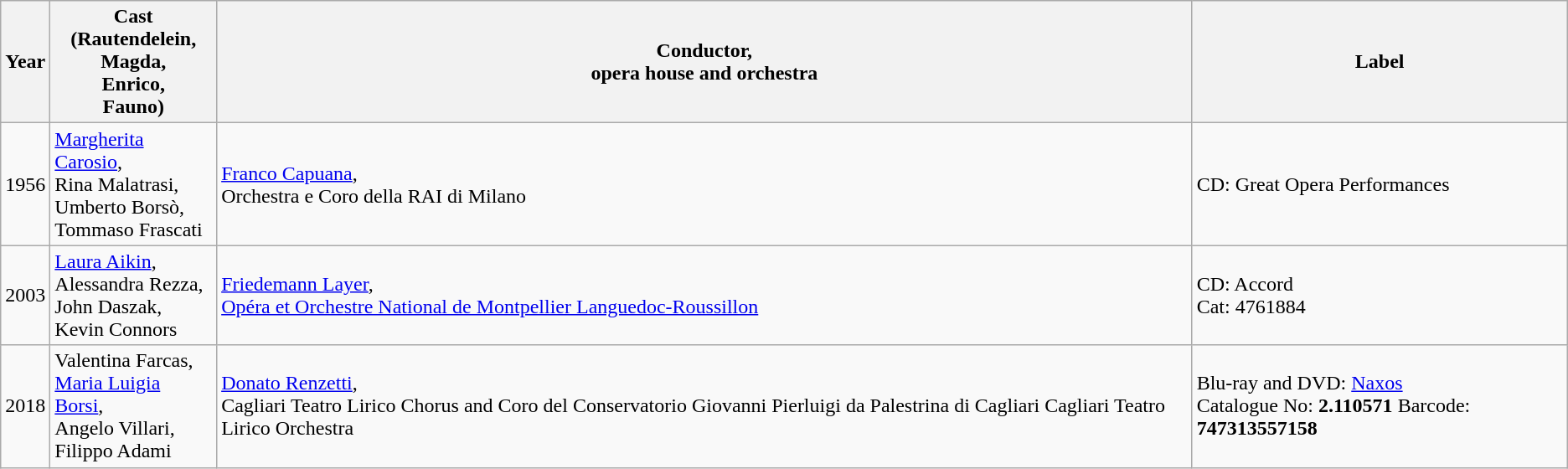<table class="wikitable">
<tr>
<th>Year</th>
<th>Cast<br>(Rautendelein,<br>Magda,<br>Enrico,<br>Fauno)</th>
<th>Conductor,<br>opera house and orchestra</th>
<th>Label</th>
</tr>
<tr>
<td>1956</td>
<td><a href='#'>Margherita Carosio</a>,<br>Rina Malatrasi,<br>Umberto Borsò,<br>Tommaso Frascati</td>
<td><a href='#'>Franco Capuana</a>,<br>Orchestra e Coro della RAI di Milano</td>
<td>CD: Great Opera Performances</td>
</tr>
<tr>
<td>2003</td>
<td><a href='#'>Laura Aikin</a>,<br>Alessandra Rezza,<br>John Daszak,<br>Kevin Connors</td>
<td><a href='#'>Friedemann Layer</a>,<br><a href='#'>Opéra et Orchestre National de Montpellier Languedoc-Roussillon</a></td>
<td>CD: Accord<br>Cat: 4761884</td>
</tr>
<tr>
<td>2018</td>
<td>Valentina Farcas,<br><a href='#'>Maria Luigia Borsi</a>,<br>Angelo Villari,<br>Filippo Adami</td>
<td><a href='#'>Donato Renzetti</a>,<br>Cagliari Teatro Lirico Chorus and Coro del Conservatorio Giovanni Pierluigi da Palestrina di Cagliari
Cagliari Teatro Lirico Orchestra</td>
<td>Blu-ray and DVD: <a href='#'>Naxos</a><br>Catalogue No: <strong>2.110571</strong>
Barcode: <strong>747313557158</strong></td>
</tr>
</table>
